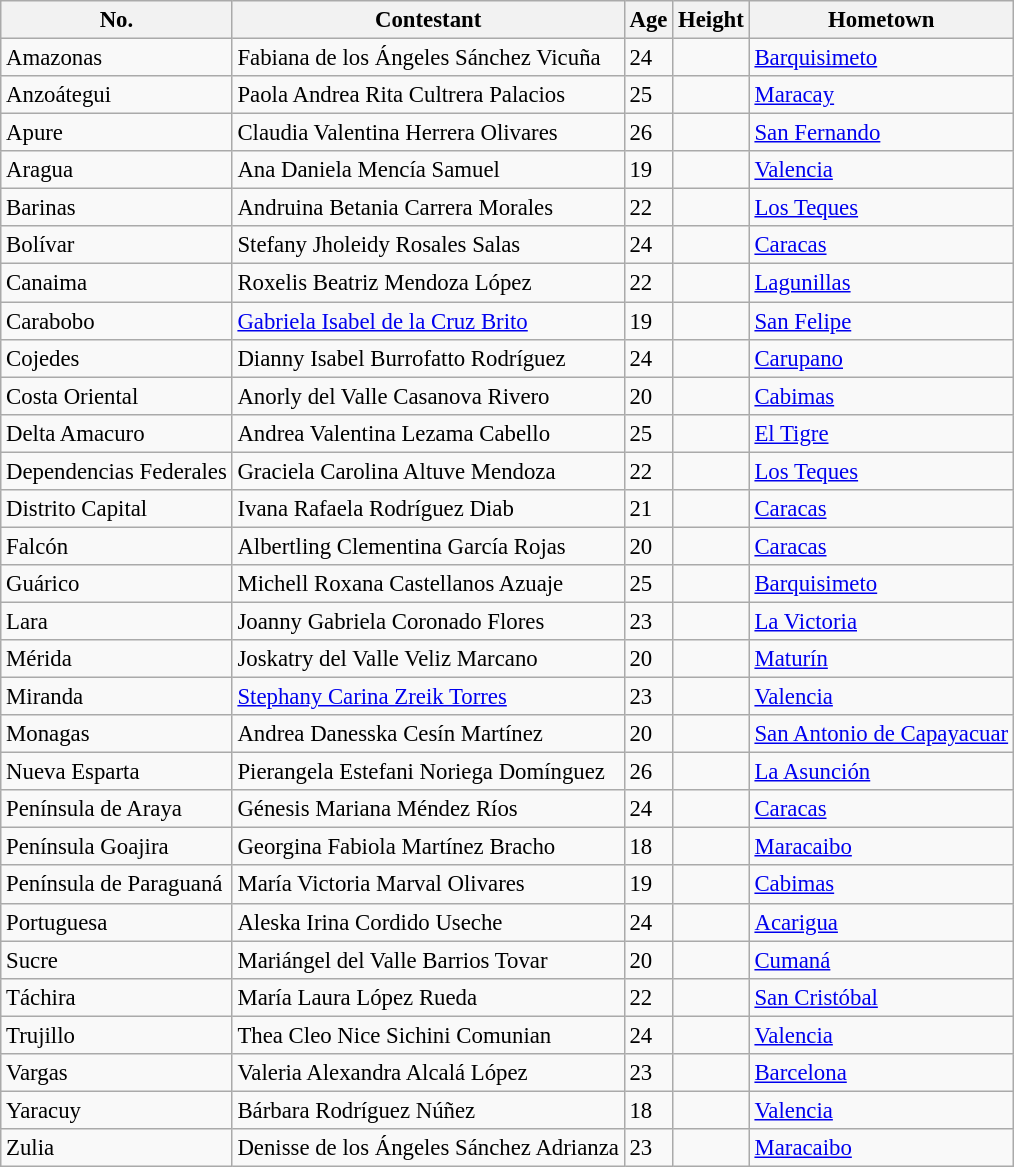<table class="wikitable sortable" style="font-size: 95%;">
<tr>
<th>No.</th>
<th>Contestant</th>
<th>Age</th>
<th>Height</th>
<th>Hometown</th>
</tr>
<tr>
<td>Amazonas</td>
<td>Fabiana de los Ángeles Sánchez Vicuña</td>
<td>24</td>
<td></td>
<td><a href='#'>Barquisimeto</a></td>
</tr>
<tr>
<td>Anzoátegui</td>
<td>Paola Andrea Rita Cultrera Palacios</td>
<td>25</td>
<td></td>
<td><a href='#'>Maracay</a></td>
</tr>
<tr>
<td>Apure</td>
<td>Claudia Valentina Herrera Olivares</td>
<td>26</td>
<td></td>
<td><a href='#'>San Fernando</a></td>
</tr>
<tr>
<td>Aragua</td>
<td>Ana Daniela Mencía Samuel</td>
<td>19</td>
<td></td>
<td><a href='#'>Valencia</a></td>
</tr>
<tr>
<td>Barinas</td>
<td>Andruina Betania Carrera Morales</td>
<td>22</td>
<td></td>
<td><a href='#'>Los Teques</a></td>
</tr>
<tr>
<td>Bolívar</td>
<td>Stefany Jholeidy Rosales Salas</td>
<td>24</td>
<td></td>
<td><a href='#'>Caracas</a></td>
</tr>
<tr>
<td>Canaima</td>
<td>Roxelis Beatriz Mendoza López</td>
<td>22</td>
<td></td>
<td><a href='#'>Lagunillas</a></td>
</tr>
<tr>
<td>Carabobo</td>
<td><a href='#'>Gabriela Isabel de la Cruz Brito</a></td>
<td>19</td>
<td></td>
<td><a href='#'>San Felipe</a></td>
</tr>
<tr>
<td>Cojedes</td>
<td>Dianny Isabel Burrofatto Rodríguez</td>
<td>24</td>
<td></td>
<td><a href='#'>Carupano</a></td>
</tr>
<tr>
<td>Costa Oriental</td>
<td>Anorly del Valle Casanova Rivero</td>
<td>20</td>
<td></td>
<td><a href='#'>Cabimas</a></td>
</tr>
<tr>
<td>Delta Amacuro</td>
<td>Andrea Valentina Lezama Cabello</td>
<td>25</td>
<td></td>
<td><a href='#'>El Tigre</a></td>
</tr>
<tr>
<td>Dependencias Federales</td>
<td>Graciela Carolina Altuve Mendoza</td>
<td>22</td>
<td></td>
<td><a href='#'>Los Teques</a></td>
</tr>
<tr>
<td>Distrito Capital</td>
<td>Ivana Rafaela Rodríguez Diab</td>
<td>21</td>
<td></td>
<td><a href='#'>Caracas</a></td>
</tr>
<tr>
<td>Falcón</td>
<td>Albertling Clementina García Rojas</td>
<td>20</td>
<td></td>
<td><a href='#'>Caracas</a></td>
</tr>
<tr>
<td>Guárico</td>
<td>Michell Roxana Castellanos Azuaje</td>
<td>25</td>
<td></td>
<td><a href='#'>Barquisimeto</a></td>
</tr>
<tr>
<td>Lara</td>
<td>Joanny Gabriela Coronado Flores</td>
<td>23</td>
<td></td>
<td><a href='#'>La Victoria</a></td>
</tr>
<tr>
<td>Mérida</td>
<td>Joskatry del Valle Veliz Marcano</td>
<td>20</td>
<td></td>
<td><a href='#'>Maturín</a></td>
</tr>
<tr>
<td>Miranda</td>
<td><a href='#'>Stephany Carina Zreik Torres</a></td>
<td>23</td>
<td></td>
<td><a href='#'>Valencia</a></td>
</tr>
<tr>
<td>Monagas</td>
<td>Andrea Danesska Cesín Martínez</td>
<td>20</td>
<td></td>
<td><a href='#'>San Antonio de Capayacuar</a></td>
</tr>
<tr>
<td>Nueva Esparta</td>
<td>Pierangela Estefani Noriega Domínguez</td>
<td>26</td>
<td></td>
<td><a href='#'>La Asunción</a></td>
</tr>
<tr>
<td>Península de Araya</td>
<td>Génesis Mariana Méndez Ríos</td>
<td>24</td>
<td></td>
<td><a href='#'>Caracas</a></td>
</tr>
<tr>
<td>Península Goajira</td>
<td>Georgina Fabiola Martínez Bracho</td>
<td>18</td>
<td></td>
<td><a href='#'>Maracaibo</a></td>
</tr>
<tr>
<td>Península de Paraguaná</td>
<td>María Victoria Marval Olivares</td>
<td>19</td>
<td></td>
<td><a href='#'>Cabimas</a></td>
</tr>
<tr>
<td>Portuguesa</td>
<td>Aleska Irina Cordido Useche</td>
<td>24</td>
<td></td>
<td><a href='#'>Acarigua</a></td>
</tr>
<tr>
<td>Sucre</td>
<td>Mariángel del Valle Barrios Tovar</td>
<td>20</td>
<td></td>
<td><a href='#'>Cumaná</a></td>
</tr>
<tr>
<td>Táchira</td>
<td>María Laura López Rueda</td>
<td>22</td>
<td></td>
<td><a href='#'>San Cristóbal</a></td>
</tr>
<tr>
<td>Trujillo</td>
<td>Thea Cleo Nice Sichini Comunian</td>
<td>24</td>
<td></td>
<td><a href='#'>Valencia</a></td>
</tr>
<tr>
<td>Vargas</td>
<td>Valeria Alexandra Alcalá López</td>
<td>23</td>
<td></td>
<td><a href='#'>Barcelona</a></td>
</tr>
<tr>
<td>Yaracuy</td>
<td>Bárbara Rodríguez Núñez</td>
<td>18</td>
<td></td>
<td><a href='#'>Valencia</a></td>
</tr>
<tr>
<td>Zulia</td>
<td>Denisse de los Ángeles Sánchez Adrianza</td>
<td>23</td>
<td></td>
<td><a href='#'>Maracaibo</a></td>
</tr>
</table>
